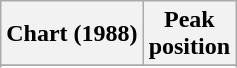<table class="wikitable sortable plainrowheaders" style="text-align:center">
<tr>
<th scope="col">Chart (1988)</th>
<th scope="col">Peak<br>position</th>
</tr>
<tr>
</tr>
<tr>
</tr>
<tr>
</tr>
<tr>
</tr>
<tr>
</tr>
<tr>
</tr>
<tr>
</tr>
</table>
